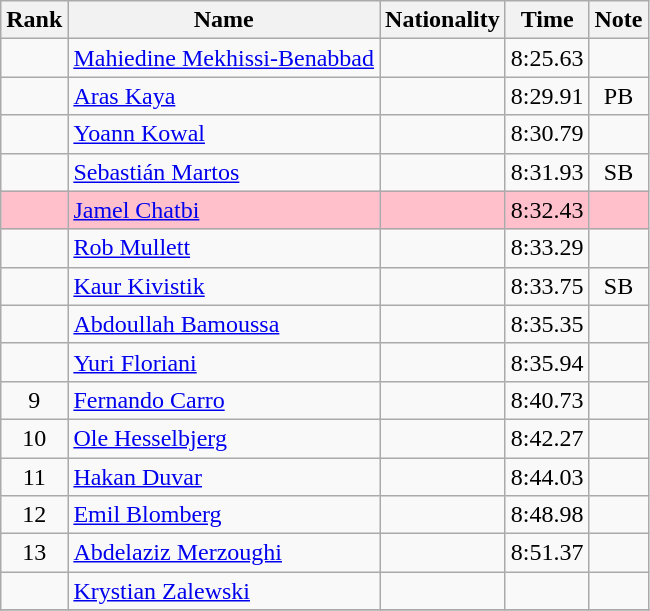<table class="wikitable sortable" style="text-align:center">
<tr>
<th>Rank</th>
<th>Name</th>
<th>Nationality</th>
<th>Time</th>
<th>Note</th>
</tr>
<tr>
<td></td>
<td align=left><a href='#'>Mahiedine Mekhissi-Benabbad</a></td>
<td align=left></td>
<td>8:25.63</td>
<td></td>
</tr>
<tr>
<td></td>
<td align=left><a href='#'>Aras Kaya</a></td>
<td align=left></td>
<td>8:29.91</td>
<td>PB</td>
</tr>
<tr>
<td></td>
<td align=left><a href='#'>Yoann Kowal</a></td>
<td align=left></td>
<td>8:30.79</td>
<td></td>
</tr>
<tr>
<td></td>
<td align=left><a href='#'>Sebastián Martos</a></td>
<td align=left></td>
<td>8:31.93</td>
<td>SB</td>
</tr>
<tr bgcolor=pink>
<td></td>
<td align=left><a href='#'>Jamel Chatbi</a></td>
<td align=left></td>
<td>8:32.43</td>
<td></td>
</tr>
<tr>
<td></td>
<td align=left><a href='#'>Rob Mullett</a></td>
<td align=left></td>
<td>8:33.29</td>
<td></td>
</tr>
<tr>
<td></td>
<td align=left><a href='#'>Kaur Kivistik</a></td>
<td align=left></td>
<td>8:33.75</td>
<td>SB</td>
</tr>
<tr>
<td></td>
<td align=left><a href='#'>Abdoullah Bamoussa</a></td>
<td align=left></td>
<td>8:35.35</td>
<td></td>
</tr>
<tr>
<td></td>
<td align=left><a href='#'>Yuri Floriani</a></td>
<td align=left></td>
<td>8:35.94</td>
<td></td>
</tr>
<tr>
<td>9</td>
<td align=left><a href='#'>Fernando Carro</a></td>
<td align=left></td>
<td>8:40.73</td>
<td></td>
</tr>
<tr>
<td>10</td>
<td align=left><a href='#'>Ole Hesselbjerg</a></td>
<td align=left></td>
<td>8:42.27</td>
<td></td>
</tr>
<tr>
<td>11</td>
<td align=left><a href='#'>Hakan Duvar</a></td>
<td align=left></td>
<td>8:44.03</td>
<td></td>
</tr>
<tr>
<td>12</td>
<td align=left><a href='#'>Emil Blomberg</a></td>
<td align=left></td>
<td>8:48.98</td>
<td></td>
</tr>
<tr>
<td>13</td>
<td align=left><a href='#'>Abdelaziz Merzoughi</a></td>
<td align=left></td>
<td>8:51.37</td>
<td></td>
</tr>
<tr>
<td></td>
<td align=left><a href='#'>Krystian Zalewski</a></td>
<td align=left></td>
<td></td>
<td></td>
</tr>
<tr>
</tr>
</table>
